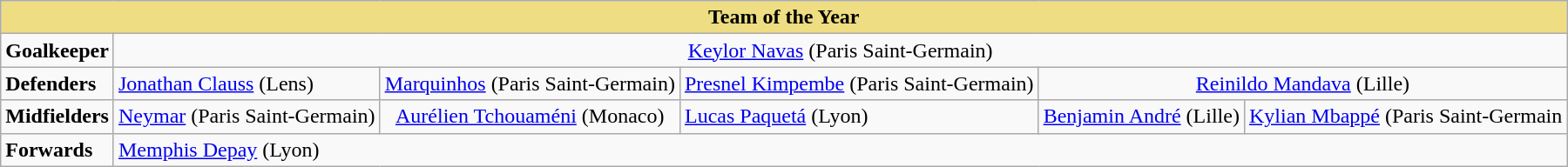<table class="wikitable">
<tr>
<th colspan="7" style="background-color: #eedd82">Team of the Year</th>
</tr>
<tr>
<td><strong>Goalkeeper</strong></td>
<td colspan="6" align="center"> <a href='#'>Keylor Navas</a> (Paris Saint-Germain)</td>
</tr>
<tr>
<td><strong>Defenders</strong></td>
<td> <a href='#'>Jonathan Clauss</a> (Lens)</td>
<td> <a href='#'>Marquinhos</a> (Paris Saint-Germain)</td>
<td align="center"> <a href='#'>Presnel Kimpembe</a> (Paris Saint-Germain)</td>
<td colspan="3" align="center"> <a href='#'>Reinildo Mandava</a> (Lille)</td>
</tr>
<tr>
<td><strong>Midfielders</strong></td>
<td align="center"> <a href='#'>Neymar</a> (Paris Saint-Germain)</td>
<td align="center"> <a href='#'>Aurélien Tchouaméni</a> (Monaco)</td>
<td colspan="2"> <a href='#'>Lucas Paquetá</a> (Lyon)</td>
<td> <a href='#'>Benjamin André</a> (Lille)</td>
<td> <a href='#'>Kylian Mbappé</a> (Paris Saint-Germain</td>
</tr>
<tr>
<td><strong>Forwards</strong></td>
<td colspan="6"> <a href='#'>Memphis Depay</a> (Lyon)</td>
</tr>
</table>
